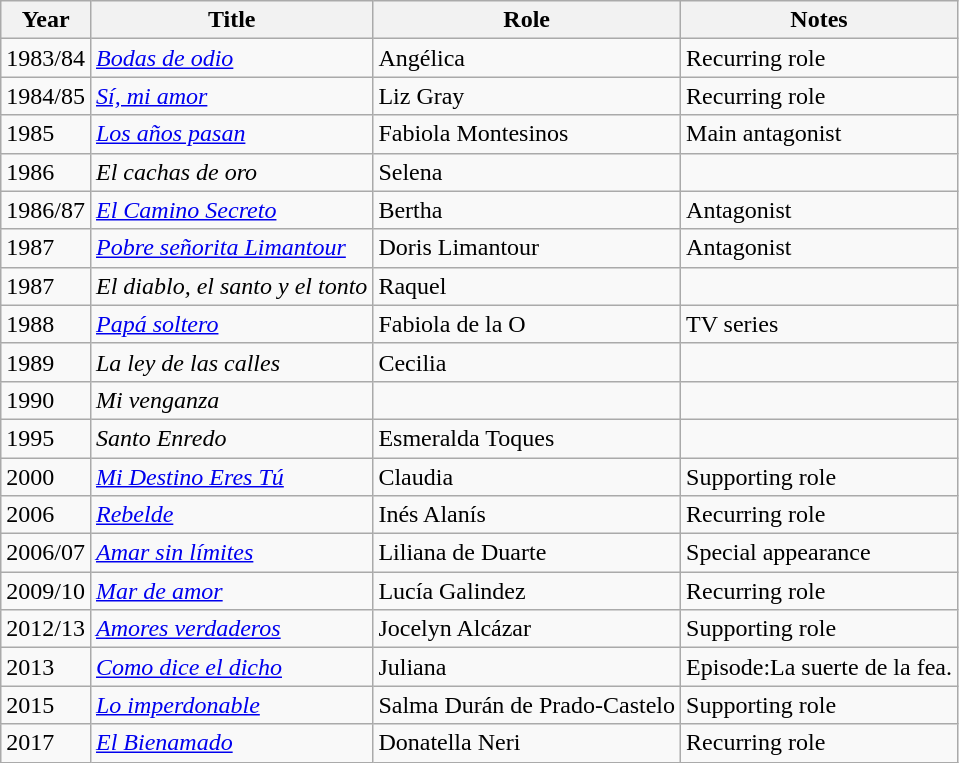<table class="wikitable">
<tr>
<th>Year</th>
<th>Title</th>
<th>Role</th>
<th>Notes</th>
</tr>
<tr>
<td>1983/84</td>
<td><em><a href='#'>Bodas de odio</a></em></td>
<td>Angélica</td>
<td>Recurring role</td>
</tr>
<tr>
<td>1984/85</td>
<td><em><a href='#'>Sí, mi amor</a></em></td>
<td>Liz Gray</td>
<td>Recurring role</td>
</tr>
<tr>
<td>1985</td>
<td><em><a href='#'>Los años pasan</a></em></td>
<td>Fabiola Montesinos</td>
<td>Main antagonist</td>
</tr>
<tr>
<td>1986</td>
<td><em>El cachas de oro</em></td>
<td>Selena</td>
<td></td>
</tr>
<tr>
<td>1986/87</td>
<td><em><a href='#'>El Camino Secreto</a></em></td>
<td>Bertha</td>
<td>Antagonist</td>
</tr>
<tr>
<td>1987</td>
<td><em><a href='#'>Pobre señorita Limantour</a></em></td>
<td>Doris Limantour</td>
<td>Antagonist</td>
</tr>
<tr>
<td>1987</td>
<td><em>El diablo, el santo y el tonto</em></td>
<td>Raquel</td>
<td></td>
</tr>
<tr>
<td>1988</td>
<td><em><a href='#'>Papá soltero</a></em></td>
<td>Fabiola de la O</td>
<td>TV series</td>
</tr>
<tr>
<td>1989</td>
<td><em>La ley de las calles</em></td>
<td>Cecilia</td>
<td></td>
</tr>
<tr>
<td>1990</td>
<td><em>Mi venganza</em></td>
<td></td>
<td></td>
</tr>
<tr>
<td>1995</td>
<td><em>Santo Enredo</em></td>
<td>Esmeralda Toques</td>
<td></td>
</tr>
<tr>
<td>2000</td>
<td><em><a href='#'>Mi Destino Eres Tú</a></em></td>
<td>Claudia</td>
<td>Supporting role</td>
</tr>
<tr>
<td>2006</td>
<td><em><a href='#'>Rebelde</a></em></td>
<td>Inés Alanís</td>
<td>Recurring role</td>
</tr>
<tr>
<td>2006/07</td>
<td><em><a href='#'>Amar sin límites</a></em></td>
<td>Liliana de Duarte</td>
<td>Special appearance</td>
</tr>
<tr>
<td>2009/10</td>
<td><em><a href='#'>Mar de amor</a></em></td>
<td>Lucía Galindez</td>
<td>Recurring role</td>
</tr>
<tr>
<td>2012/13</td>
<td><em><a href='#'>Amores verdaderos</a></em></td>
<td>Jocelyn Alcázar</td>
<td>Supporting role</td>
</tr>
<tr>
<td>2013</td>
<td><em><a href='#'>Como dice el dicho</a></em></td>
<td>Juliana</td>
<td>Episode:La suerte de la fea.</td>
</tr>
<tr>
<td>2015</td>
<td><em><a href='#'>Lo imperdonable</a></em></td>
<td>Salma Durán de Prado-Castelo</td>
<td>Supporting role</td>
</tr>
<tr>
<td>2017</td>
<td><em><a href='#'>El Bienamado</a></em></td>
<td>Donatella Neri</td>
<td>Recurring role</td>
</tr>
</table>
